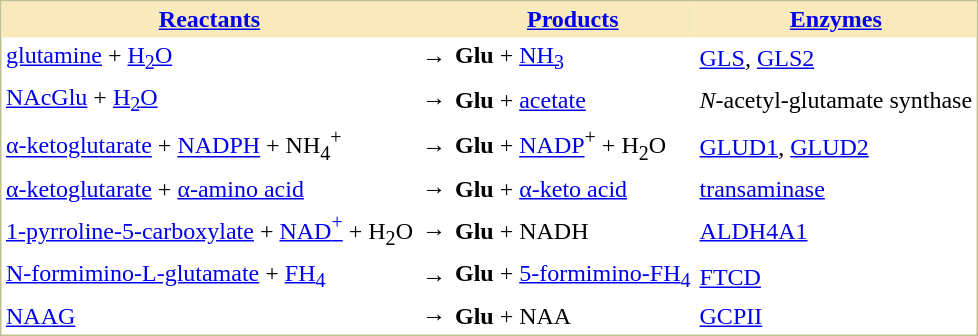<table align="left" cellspacing="0" cellpadding="3" style="background: #FFFFFF; border: 1px solid #C0C090;">
<tr>
<th style="background-color: #F8EABA;"><a href='#'>Reactants</a></th>
<th style="background-color: #F8EABA;"></th>
<th style="background-color: #F8EABA;"><a href='#'>Products</a></th>
<th style="background-color: #F8EABA;"><a href='#'>Enzymes</a></th>
</tr>
<tr>
<td><a href='#'>glutamine</a> + <a href='#'>H<sub>2</sub>O</a></td>
<td>→</td>
<td><strong>Glu</strong> + <a href='#'>NH<sub>3</sub></a></td>
<td><a href='#'>GLS</a>, <a href='#'>GLS2</a></td>
</tr>
<tr>
<td><a href='#'>NAcGlu</a> + <a href='#'>H<sub>2</sub>O</a></td>
<td>→</td>
<td><strong>Glu</strong> + <a href='#'>acetate</a></td>
<td><em>N</em>-acetyl-glutamate synthase</td>
</tr>
<tr>
<td><a href='#'>α-ketoglutarate</a> + <a href='#'>NADPH</a> + NH<sub>4</sub><sup>+</sup></td>
<td>→</td>
<td><strong>Glu</strong> + <a href='#'>NADP</a><sup>+</sup> + H<sub>2</sub>O</td>
<td><a href='#'>GLUD1</a>, <a href='#'>GLUD2</a></td>
</tr>
<tr>
<td><a href='#'>α-ketoglutarate</a> + <a href='#'>α-amino acid</a></td>
<td>→</td>
<td><strong>Glu</strong> + <a href='#'>α-keto acid</a></td>
<td><a href='#'>transaminase</a></td>
</tr>
<tr>
<td><a href='#'>1-pyrroline-5-carboxylate</a> + <a href='#'>NAD<sup>+</sup></a> + H<sub>2</sub>O</td>
<td>→</td>
<td><strong>Glu</strong> + NADH</td>
<td><a href='#'>ALDH4A1</a></td>
</tr>
<tr>
<td><a href='#'>N-formimino-L-glutamate</a> + <a href='#'>FH<sub>4</sub></a></td>
<td>→</td>
<td><strong>Glu</strong> + <a href='#'>5-formimino-FH<sub>4</sub></a></td>
<td><a href='#'>FTCD</a></td>
</tr>
<tr>
<td><a href='#'>NAAG</a></td>
<td>→</td>
<td><strong>Glu</strong> + NAA</td>
<td><a href='#'>GCPII</a></td>
</tr>
</table>
